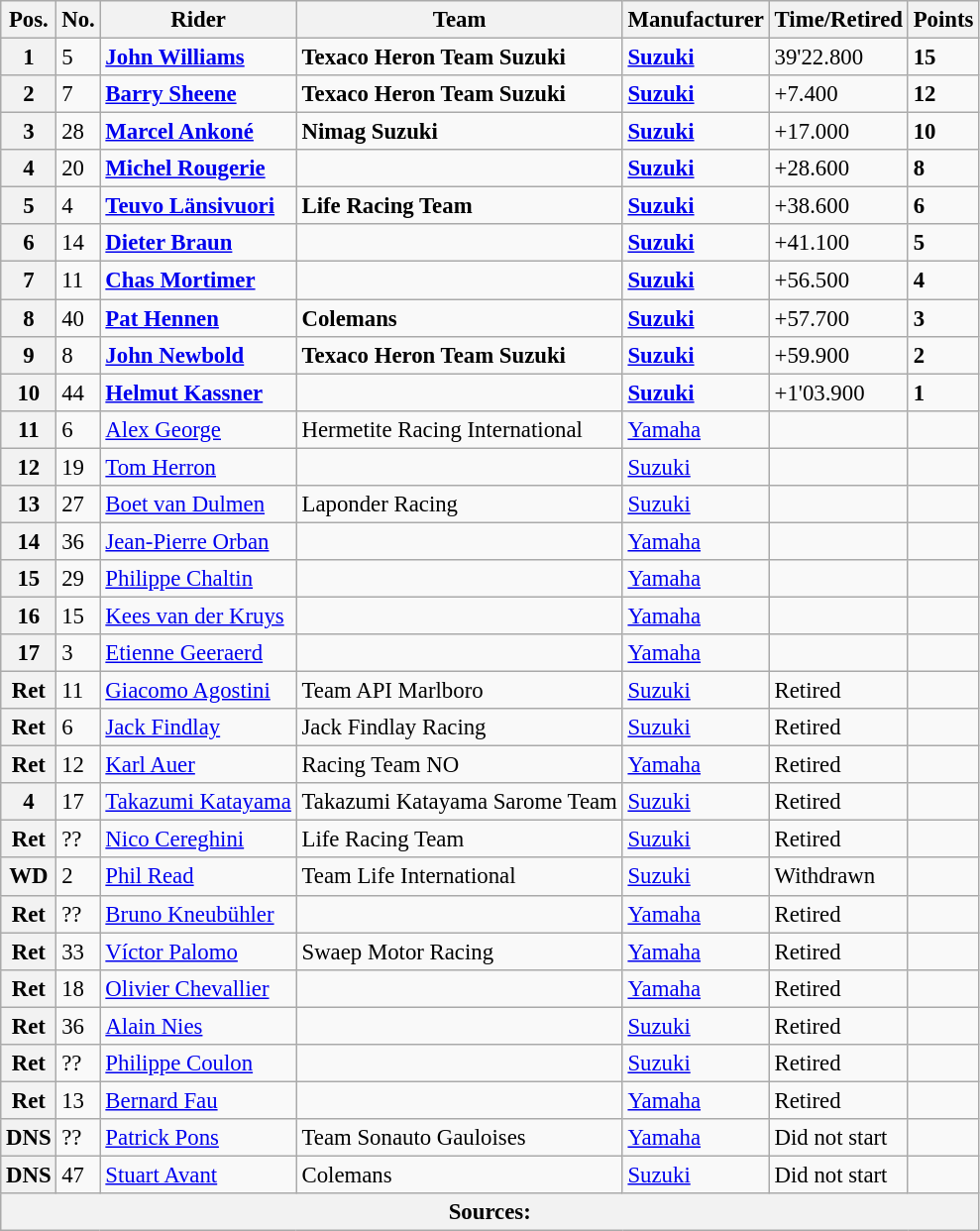<table class="wikitable" style="font-size: 95%;">
<tr>
<th>Pos.</th>
<th>No.</th>
<th>Rider</th>
<th>Team</th>
<th>Manufacturer</th>
<th>Time/Retired</th>
<th>Points</th>
</tr>
<tr>
<th>1</th>
<td>5</td>
<td> <strong><a href='#'>John Williams</a></strong></td>
<td><strong>Texaco Heron Team Suzuki</strong></td>
<td><strong><a href='#'>Suzuki</a></strong></td>
<td>39'22.800</td>
<td><strong>15</strong></td>
</tr>
<tr>
<th>2</th>
<td>7</td>
<td> <strong><a href='#'>Barry Sheene</a></strong></td>
<td><strong>Texaco Heron Team Suzuki</strong></td>
<td><strong><a href='#'>Suzuki</a></strong></td>
<td>+7.400</td>
<td><strong>12</strong></td>
</tr>
<tr>
<th>3</th>
<td>28</td>
<td> <strong><a href='#'>Marcel Ankoné</a></strong></td>
<td><strong>Nimag Suzuki</strong></td>
<td><strong><a href='#'>Suzuki</a></strong></td>
<td>+17.000</td>
<td><strong>10</strong></td>
</tr>
<tr>
<th>4</th>
<td>20</td>
<td> <strong><a href='#'>Michel Rougerie</a></strong></td>
<td></td>
<td><strong><a href='#'>Suzuki</a></strong></td>
<td>+28.600</td>
<td><strong>8</strong></td>
</tr>
<tr>
<th>5</th>
<td>4</td>
<td> <strong><a href='#'>Teuvo Länsivuori</a></strong></td>
<td><strong>Life Racing Team</strong></td>
<td><strong><a href='#'>Suzuki</a></strong></td>
<td>+38.600</td>
<td><strong>6</strong></td>
</tr>
<tr>
<th>6</th>
<td>14</td>
<td> <strong><a href='#'>Dieter Braun</a></strong></td>
<td></td>
<td><strong><a href='#'>Suzuki</a></strong></td>
<td>+41.100</td>
<td><strong>5</strong></td>
</tr>
<tr>
<th>7</th>
<td>11</td>
<td> <strong><a href='#'>Chas Mortimer</a></strong></td>
<td></td>
<td><strong><a href='#'>Suzuki</a></strong></td>
<td>+56.500</td>
<td><strong>4</strong></td>
</tr>
<tr>
<th>8</th>
<td>40</td>
<td> <strong><a href='#'>Pat Hennen</a></strong></td>
<td><strong>Colemans</strong></td>
<td><strong><a href='#'>Suzuki</a></strong></td>
<td>+57.700</td>
<td><strong>3</strong></td>
</tr>
<tr>
<th>9</th>
<td>8</td>
<td> <strong><a href='#'>John Newbold</a></strong></td>
<td><strong>Texaco Heron Team Suzuki</strong></td>
<td><strong><a href='#'>Suzuki</a></strong></td>
<td>+59.900</td>
<td><strong>2</strong></td>
</tr>
<tr>
<th>10</th>
<td>44</td>
<td> <strong><a href='#'>Helmut Kassner</a></strong></td>
<td></td>
<td><strong><a href='#'>Suzuki</a></strong></td>
<td>+1'03.900</td>
<td><strong>1</strong></td>
</tr>
<tr>
<th>11</th>
<td>6</td>
<td> <a href='#'>Alex George</a></td>
<td>Hermetite Racing International</td>
<td><a href='#'>Yamaha</a></td>
<td></td>
<td></td>
</tr>
<tr>
<th>12</th>
<td>19</td>
<td> <a href='#'>Tom Herron</a></td>
<td></td>
<td><a href='#'>Suzuki</a></td>
<td></td>
<td></td>
</tr>
<tr>
<th>13</th>
<td>27</td>
<td> <a href='#'>Boet van Dulmen</a></td>
<td>Laponder Racing</td>
<td><a href='#'>Suzuki</a></td>
<td></td>
<td></td>
</tr>
<tr>
<th>14</th>
<td>36</td>
<td> <a href='#'>Jean-Pierre Orban</a></td>
<td></td>
<td><a href='#'>Yamaha</a></td>
<td></td>
<td></td>
</tr>
<tr>
<th>15</th>
<td>29</td>
<td> <a href='#'>Philippe Chaltin</a></td>
<td></td>
<td><a href='#'>Yamaha</a></td>
<td></td>
<td></td>
</tr>
<tr>
<th>16</th>
<td>15</td>
<td> <a href='#'>Kees van der Kruys</a></td>
<td></td>
<td><a href='#'>Yamaha</a></td>
<td></td>
<td></td>
</tr>
<tr>
<th>17</th>
<td>3</td>
<td> <a href='#'>Etienne Geeraerd</a></td>
<td></td>
<td><a href='#'>Yamaha</a></td>
<td></td>
<td></td>
</tr>
<tr>
<th>Ret</th>
<td>11</td>
<td> <a href='#'>Giacomo Agostini</a></td>
<td>Team API Marlboro</td>
<td><a href='#'>Suzuki</a></td>
<td>Retired</td>
<td></td>
</tr>
<tr>
<th>Ret</th>
<td>6</td>
<td> <a href='#'>Jack Findlay</a></td>
<td>Jack Findlay Racing</td>
<td><a href='#'>Suzuki</a></td>
<td>Retired</td>
<td></td>
</tr>
<tr>
<th>Ret</th>
<td>12</td>
<td> <a href='#'>Karl Auer</a></td>
<td>Racing Team NO</td>
<td><a href='#'>Yamaha</a></td>
<td>Retired</td>
<td></td>
</tr>
<tr>
<th>4</th>
<td>17</td>
<td> <a href='#'>Takazumi Katayama</a></td>
<td>Takazumi Katayama Sarome Team</td>
<td><a href='#'>Suzuki</a></td>
<td>Retired</td>
<td></td>
</tr>
<tr>
<th>Ret</th>
<td>??</td>
<td> <a href='#'>Nico Cereghini</a></td>
<td>Life Racing Team</td>
<td><a href='#'>Suzuki</a></td>
<td>Retired</td>
<td></td>
</tr>
<tr>
<th>WD</th>
<td>2</td>
<td> <a href='#'>Phil Read</a></td>
<td>Team Life International</td>
<td><a href='#'>Suzuki</a></td>
<td>Withdrawn</td>
<td></td>
</tr>
<tr>
<th>Ret</th>
<td>??</td>
<td> <a href='#'>Bruno Kneubühler</a></td>
<td></td>
<td><a href='#'>Yamaha</a></td>
<td>Retired</td>
<td></td>
</tr>
<tr>
<th>Ret</th>
<td>33</td>
<td> <a href='#'>Víctor Palomo</a></td>
<td>Swaep Motor Racing</td>
<td><a href='#'>Yamaha</a></td>
<td>Retired</td>
<td></td>
</tr>
<tr>
<th>Ret</th>
<td>18</td>
<td> <a href='#'>Olivier Chevallier</a></td>
<td></td>
<td><a href='#'>Yamaha</a></td>
<td>Retired</td>
<td></td>
</tr>
<tr>
<th>Ret</th>
<td>36</td>
<td> <a href='#'>Alain Nies</a></td>
<td></td>
<td><a href='#'>Suzuki</a></td>
<td>Retired</td>
<td></td>
</tr>
<tr>
<th>Ret</th>
<td>??</td>
<td> <a href='#'>Philippe Coulon</a></td>
<td></td>
<td><a href='#'>Suzuki</a></td>
<td>Retired</td>
<td></td>
</tr>
<tr>
<th>Ret</th>
<td>13</td>
<td> <a href='#'>Bernard Fau</a></td>
<td></td>
<td><a href='#'>Yamaha</a></td>
<td>Retired</td>
<td></td>
</tr>
<tr>
<th>DNS</th>
<td>??</td>
<td> <a href='#'>Patrick Pons</a></td>
<td>Team Sonauto Gauloises</td>
<td><a href='#'>Yamaha</a></td>
<td>Did not start</td>
<td></td>
</tr>
<tr>
<th>DNS</th>
<td>47</td>
<td> <a href='#'>Stuart Avant</a></td>
<td>Colemans</td>
<td><a href='#'>Suzuki</a></td>
<td>Did not start</td>
<td></td>
</tr>
<tr>
<th colspan=9>Sources: </th>
</tr>
</table>
